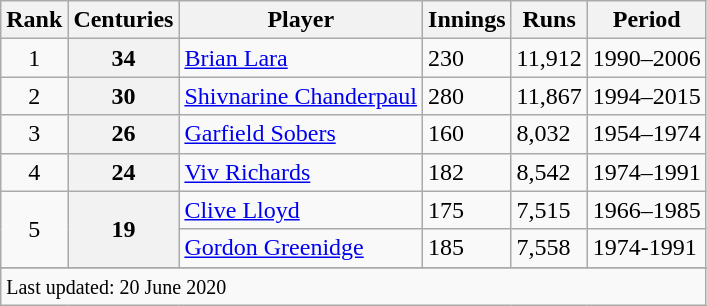<table class="wikitable plainrowheaders sortable">
<tr>
<th scope=col>Rank</th>
<th scope=col>Centuries</th>
<th scope=col>Player</th>
<th scope=col>Innings</th>
<th scope=col>Runs</th>
<th scope=col>Period</th>
</tr>
<tr>
<td align=center>1</td>
<th>34</th>
<td><a href='#'>Brian Lara</a></td>
<td>230</td>
<td>11,912</td>
<td>1990–2006</td>
</tr>
<tr>
<td align=center>2</td>
<th>30</th>
<td><a href='#'>Shivnarine Chanderpaul</a></td>
<td>280</td>
<td>11,867</td>
<td>1994–2015</td>
</tr>
<tr>
<td align=center>3</td>
<th>26</th>
<td><a href='#'>Garfield Sobers</a></td>
<td>160</td>
<td>8,032</td>
<td>1954–1974</td>
</tr>
<tr>
<td align=center>4</td>
<th>24</th>
<td><a href='#'>Viv Richards</a></td>
<td>182</td>
<td>8,542</td>
<td>1974–1991</td>
</tr>
<tr>
<td align=center rowspan=2>5</td>
<th rowspan=2>19</th>
<td><a href='#'>Clive Lloyd</a></td>
<td>175</td>
<td>7,515</td>
<td>1966–1985</td>
</tr>
<tr>
<td><a href='#'>Gordon Greenidge</a></td>
<td>185</td>
<td>7,558</td>
<td>1974-1991</td>
</tr>
<tr>
</tr>
<tr class=sortbottom>
<td colspan=6><small>Last updated: 20 June 2020</small></td>
</tr>
</table>
